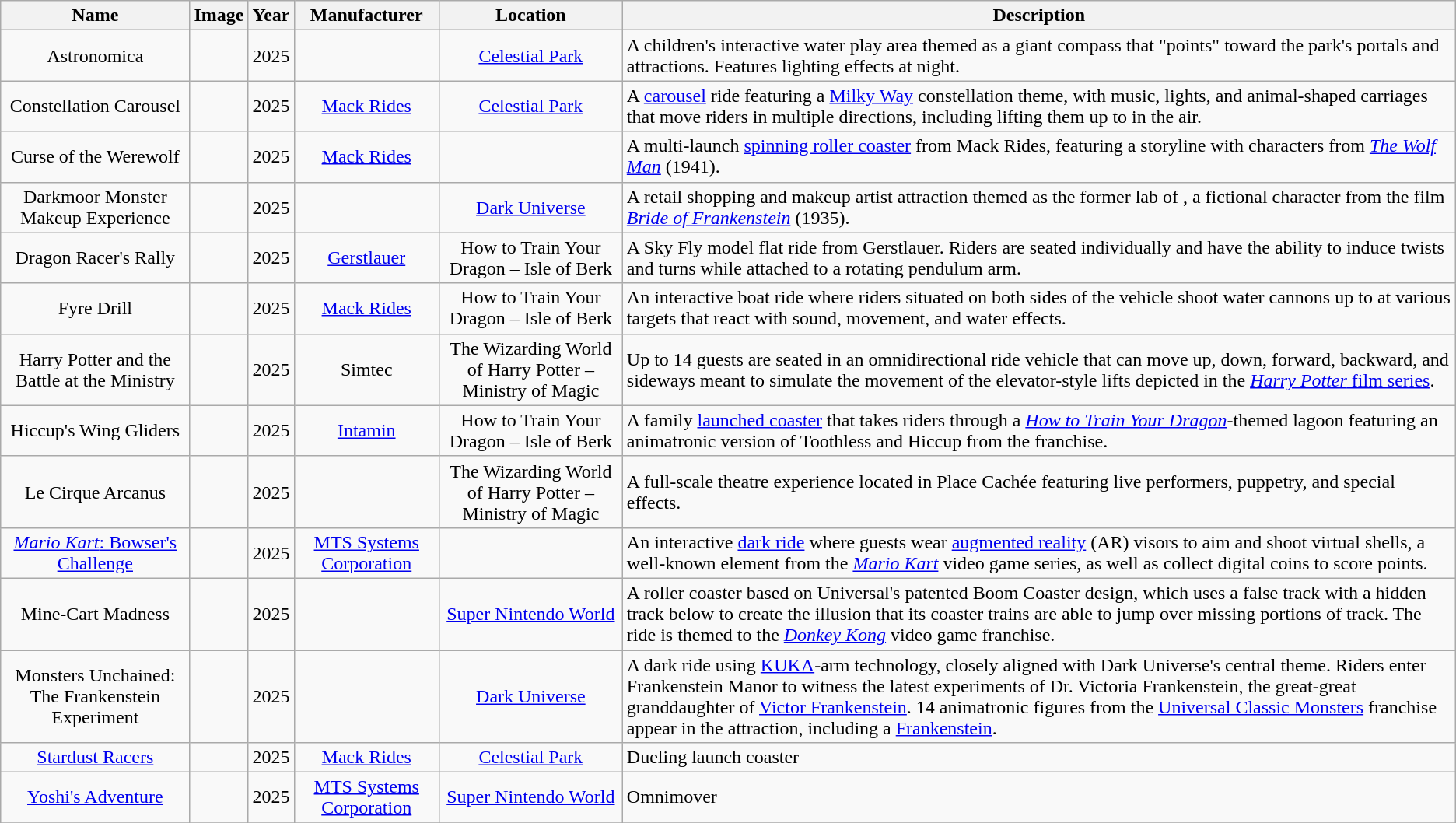<table class="wikitable sortable" style="text-align: center;">
<tr>
<th scope="col" style="width: 13%;">Name</th>
<th scope="col">Image</th>
<th scope="col">Year</th>
<th scope="col">Manufacturer</th>
<th scope="col">Location</th>
<th scope="col">Description</th>
</tr>
<tr>
<td>Astronomica</td>
<td></td>
<td>2025</td>
<td></td>
<td><a href='#'>Celestial Park</a></td>
<td align=left>A children's interactive water play area themed as a giant compass that "points" toward the park's portals and attractions. Features lighting effects at night.</td>
</tr>
<tr>
<td>Constellation Carousel</td>
<td> </td>
<td>2025</td>
<td><a href='#'>Mack Rides</a></td>
<td><a href='#'>Celestial Park</a></td>
<td align=left>A <a href='#'>carousel</a> ride featuring a <a href='#'>Milky Way</a> constellation theme, with music, lights, and animal-shaped carriages that move riders in multiple directions, including lifting them up to  in the air.</td>
</tr>
<tr>
<td>Curse of the Werewolf</td>
<td></td>
<td>2025</td>
<td><a href='#'>Mack Rides</a></td>
<td></td>
<td align=left>A multi-launch <a href='#'>spinning roller coaster</a> from Mack Rides, featuring a storyline with characters from <a href='#'><em>The Wolf Man</em></a> (1941).</td>
</tr>
<tr>
<td>Darkmoor Monster Makeup Experience</td>
<td></td>
<td>2025</td>
<td></td>
<td><a href='#'>Dark Universe</a></td>
<td align=left>A retail shopping and makeup artist attraction themed as the former lab of , a fictional character from the film <em><a href='#'>Bride of Frankenstein</a></em> (1935).</td>
</tr>
<tr>
<td>Dragon Racer's Rally</td>
<td></td>
<td>2025</td>
<td><a href='#'>Gerstlauer</a></td>
<td>How to Train Your Dragon – Isle of Berk</td>
<td align=left>A Sky Fly model flat ride from Gerstlauer. Riders are seated individually and have the ability to induce twists and turns while attached to a rotating pendulum arm.</td>
</tr>
<tr>
<td>Fyre Drill</td>
<td></td>
<td>2025</td>
<td><a href='#'>Mack Rides</a></td>
<td>How to Train Your Dragon – Isle of Berk</td>
<td align=left>An interactive boat ride where riders situated on both sides of the vehicle shoot water cannons up to  at various targets that react with sound, movement, and water effects.</td>
</tr>
<tr>
<td>Harry Potter and the Battle at the Ministry</td>
<td></td>
<td>2025</td>
<td>Simtec</td>
<td>The Wizarding World of Harry Potter – Ministry of Magic</td>
<td align=left>Up to 14 guests are seated in an omnidirectional ride vehicle that can move up, down, forward, backward, and sideways meant to simulate the movement of the elevator-style lifts depicted in the <a href='#'><em>Harry Potter</em> film series</a>.</td>
</tr>
<tr>
<td>Hiccup's Wing Gliders</td>
<td></td>
<td>2025</td>
<td><a href='#'>Intamin</a></td>
<td>How to Train Your Dragon – Isle of Berk</td>
<td align=left>A family <a href='#'>launched coaster</a> that takes riders through a <em><a href='#'>How to Train Your Dragon</a></em>-themed lagoon featuring an animatronic version of Toothless and Hiccup from the franchise.</td>
</tr>
<tr>
<td>Le Cirque Arcanus</td>
<td> </td>
<td>2025</td>
<td></td>
<td>The Wizarding World of Harry Potter – Ministry of Magic</td>
<td align=left>A full-scale theatre experience located in Place Cachée featuring live performers, puppetry, and special effects.</td>
</tr>
<tr>
<td><a href='#'><em>Mario Kart</em>: Bowser's Challenge</a></td>
<td></td>
<td>2025</td>
<td><a href='#'>MTS Systems Corporation</a></td>
<td></td>
<td align=left>An interactive <a href='#'>dark ride</a> where guests wear <a href='#'>augmented reality</a> (AR) visors to aim and shoot virtual shells, a well-known element from the <em><a href='#'>Mario Kart</a></em> video game series, as well as collect digital coins to score points.</td>
</tr>
<tr>
<td>Mine-Cart Madness</td>
<td></td>
<td>2025</td>
<td></td>
<td><a href='#'>Super Nintendo World</a></td>
<td align=left>A roller coaster based on Universal's patented Boom Coaster design, which uses a false track with a hidden track below to create the illusion that its coaster trains are able to jump over missing portions of track. The ride is themed to the <em><a href='#'>Donkey Kong</a></em> video game franchise.</td>
</tr>
<tr>
<td>Monsters Unchained: The Frankenstein Experiment</td>
<td></td>
<td>2025</td>
<td></td>
<td><a href='#'>Dark Universe</a></td>
<td align=left>A dark ride using <a href='#'>KUKA</a>-arm technology, closely aligned with Dark Universe's central theme. Riders enter Frankenstein Manor to witness the latest experiments of Dr. Victoria Frankenstein, the great-great granddaughter of <a href='#'>Victor Frankenstein</a>. 14 animatronic figures from the <a href='#'>Universal Classic Monsters</a> franchise appear in the attraction, including a  <a href='#'>Frankenstein</a>.</td>
</tr>
<tr>
<td><a href='#'>Stardust Racers</a></td>
<td> </td>
<td>2025</td>
<td><a href='#'>Mack Rides</a></td>
<td><a href='#'>Celestial Park</a></td>
<td align=left>Dueling launch coaster</td>
</tr>
<tr>
<td><a href='#'>Yoshi's Adventure</a></td>
<td></td>
<td>2025</td>
<td><a href='#'>MTS Systems Corporation</a></td>
<td><a href='#'>Super Nintendo World</a></td>
<td align=left>Omnimover</td>
</tr>
<tr>
</tr>
</table>
